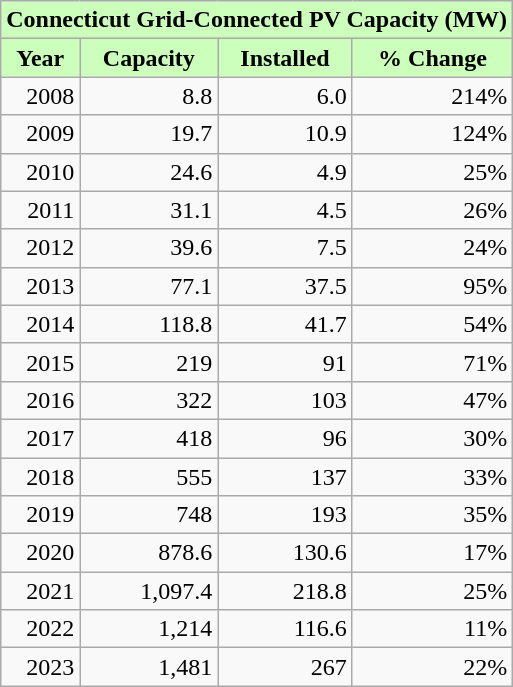<table class="wikitable" style="text-align:right;">
<tr>
<th colspan="13" style="background-color: #cfb;">Connecticut Grid-Connected PV Capacity (MW)</th>
</tr>
<tr>
<th style="background-color: #cfb;">Year</th>
<th style="background-color: #cfb;">Capacity</th>
<th style="background-color: #cfb;">Installed</th>
<th style="background-color: #cfb;">% Change</th>
</tr>
<tr>
<td>2008</td>
<td align=right>8.8</td>
<td align=right>6.0</td>
<td align=right>214%</td>
</tr>
<tr>
<td>2009</td>
<td align=right>19.7</td>
<td align=right>10.9</td>
<td align=right>124%</td>
</tr>
<tr>
<td>2010</td>
<td align=right>24.6</td>
<td align=right>4.9</td>
<td align=right>25%</td>
</tr>
<tr>
<td>2011</td>
<td align=right>31.1</td>
<td align=right>4.5</td>
<td align=right>26%</td>
</tr>
<tr>
<td>2012</td>
<td>39.6</td>
<td>7.5</td>
<td>24%</td>
</tr>
<tr>
<td>2013</td>
<td>77.1</td>
<td>37.5</td>
<td>95%</td>
</tr>
<tr>
<td>2014</td>
<td>118.8</td>
<td>41.7</td>
<td>54%</td>
</tr>
<tr>
<td>2015</td>
<td>219</td>
<td>91</td>
<td>71%</td>
</tr>
<tr>
<td>2016</td>
<td>322</td>
<td>103</td>
<td>47%</td>
</tr>
<tr>
<td>2017</td>
<td>418</td>
<td>96</td>
<td>30%</td>
</tr>
<tr>
<td>2018</td>
<td>555</td>
<td>137</td>
<td>33%</td>
</tr>
<tr>
<td>2019</td>
<td>748</td>
<td>193</td>
<td>35%</td>
</tr>
<tr>
<td>2020</td>
<td>878.6</td>
<td>130.6</td>
<td>17%</td>
</tr>
<tr>
<td>2021</td>
<td>1,097.4</td>
<td>218.8</td>
<td>25%</td>
</tr>
<tr>
<td>2022</td>
<td>1,214</td>
<td>116.6</td>
<td>11%</td>
</tr>
<tr>
<td>2023</td>
<td>1,481</td>
<td>267</td>
<td>22%</td>
</tr>
</table>
